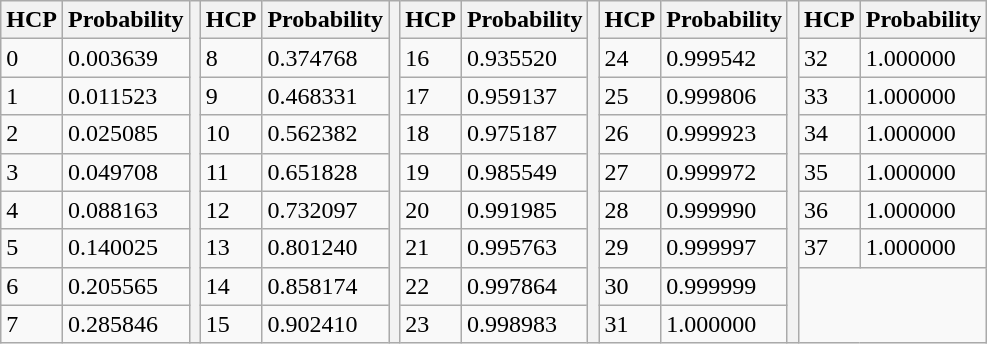<table class=wikitable>
<tr>
<th>HCP</th>
<th>Probability</th>
<th rowspan="9"></th>
<th>HCP</th>
<th>Probability</th>
<th rowspan="9"></th>
<th>HCP</th>
<th>Probability</th>
<th rowspan="9"></th>
<th>HCP</th>
<th>Probability</th>
<th rowspan="9"></th>
<th>HCP</th>
<th>Probability</th>
</tr>
<tr>
<td>0</td>
<td>0.003639</td>
<td>8</td>
<td>0.374768</td>
<td>16</td>
<td>0.935520</td>
<td>24</td>
<td>0.999542</td>
<td>32</td>
<td>1.000000</td>
</tr>
<tr>
<td>1</td>
<td>0.011523</td>
<td>9</td>
<td>0.468331</td>
<td>17</td>
<td>0.959137</td>
<td>25</td>
<td>0.999806</td>
<td>33</td>
<td>1.000000</td>
</tr>
<tr>
<td>2</td>
<td>0.025085</td>
<td>10</td>
<td>0.562382</td>
<td>18</td>
<td>0.975187</td>
<td>26</td>
<td>0.999923</td>
<td>34</td>
<td>1.000000</td>
</tr>
<tr>
<td>3</td>
<td>0.049708</td>
<td>11</td>
<td>0.651828</td>
<td>19</td>
<td>0.985549</td>
<td>27</td>
<td>0.999972</td>
<td>35</td>
<td>1.000000</td>
</tr>
<tr>
<td>4</td>
<td>0.088163</td>
<td>12</td>
<td>0.732097</td>
<td>20</td>
<td>0.991985</td>
<td>28</td>
<td>0.999990</td>
<td>36</td>
<td>1.000000</td>
</tr>
<tr>
<td>5</td>
<td>0.140025</td>
<td>13</td>
<td>0.801240</td>
<td>21</td>
<td>0.995763</td>
<td>29</td>
<td>0.999997</td>
<td>37</td>
<td>1.000000</td>
</tr>
<tr>
<td>6</td>
<td>0.205565</td>
<td>14</td>
<td>0.858174</td>
<td>22</td>
<td>0.997864</td>
<td>30</td>
<td>0.999999</td>
</tr>
<tr>
<td>7</td>
<td>0.285846</td>
<td>15</td>
<td>0.902410</td>
<td>23</td>
<td>0.998983</td>
<td>31</td>
<td>1.000000</td>
</tr>
</table>
